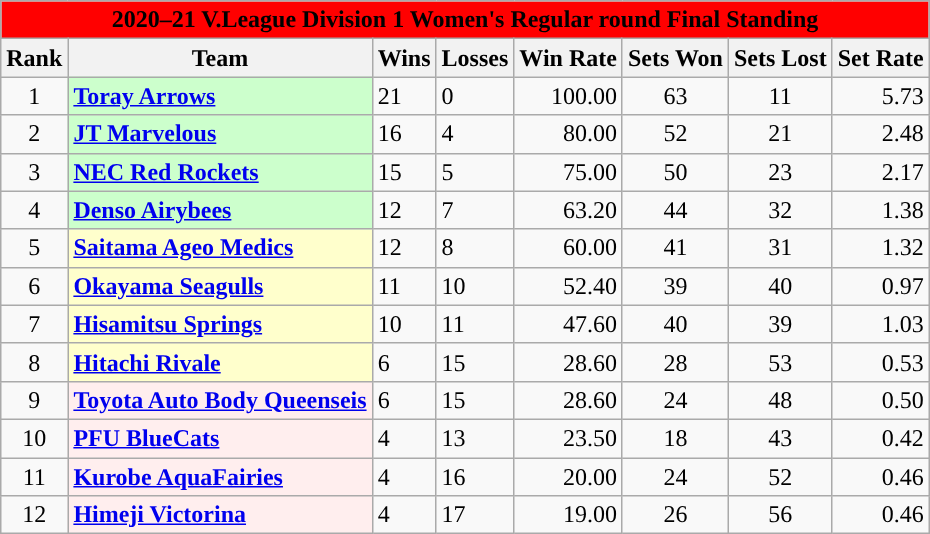<table class="wikitable" text-align:left;">
<tr>
<th style=background:red colspan=8><span>2020–21 V.League Division 1 Women's Regular round Final Standing</span></th>
</tr>
<tr>
<th>Rank</th>
<th>Team</th>
<th>Wins</th>
<th>Losses</th>
<th>Win Rate</th>
<th>Sets Won</th>
<th>Sets Lost</th>
<th>Set Rate</th>
</tr>
<tr>
<td style="text-align:center;">1</td>
<td style=background:#ccffcc><strong><a href='#'>Toray Arrows</a></strong></td>
<td>21</td>
<td>0</td>
<td style="text-align:right;">100.00</td>
<td style="text-align:center;">63</td>
<td style="text-align:center;">11</td>
<td style="text-align:right;">5.73</td>
</tr>
<tr>
<td style="text-align:center;">2</td>
<td style=background:#ccffcc><strong><a href='#'>JT Marvelous</a></strong></td>
<td>16</td>
<td>4</td>
<td style="text-align:right;">80.00</td>
<td style="text-align:center;">52</td>
<td style="text-align:center;">21</td>
<td style="text-align:right;">2.48</td>
</tr>
<tr>
<td style="text-align:center;">3</td>
<td style=background:#ccffcc><strong><a href='#'>NEC Red Rockets</a></strong></td>
<td>15</td>
<td>5</td>
<td style="text-align:right;">75.00</td>
<td style="text-align:center;">50</td>
<td style="text-align:center;">23</td>
<td style="text-align:right;">2.17</td>
</tr>
<tr>
<td style="text-align:center;”">4</td>
<td style=background:#ccffcc><strong><a href='#'>Denso Airybees</a></strong></td>
<td>12</td>
<td>7</td>
<td style="text-align:right;">63.20</td>
<td style="text-align:center;">44</td>
<td style="text-align:center;">32</td>
<td style="text-align:right;">1.38</td>
</tr>
<tr>
<td style="text-align:center;”">5</td>
<td style=background:#FFFFCC><strong><a href='#'>Saitama Ageo Medics</a></strong></td>
<td>12</td>
<td>8</td>
<td style="text-align:right;">60.00</td>
<td style="text-align:center;">41</td>
<td style="text-align:center;">31</td>
<td style="text-align:right;">1.32</td>
</tr>
<tr>
<td style="text-align:center;”">6</td>
<td style=background:#FFFFCC><strong><a href='#'>Okayama Seagulls</a></strong></td>
<td>11</td>
<td>10</td>
<td style="text-align:right;">52.40</td>
<td style="text-align:center;">39</td>
<td style="text-align:center;">40</td>
<td style="text-align:right;">0.97</td>
</tr>
<tr>
<td style="text-align:center;”">7</td>
<td style=background:#FFFFCC><strong><a href='#'>Hisamitsu Springs</a></strong></td>
<td>10</td>
<td>11</td>
<td style="text-align:right;">47.60</td>
<td style="text-align:center;">40</td>
<td style="text-align:center;">39</td>
<td style="text-align:right;">1.03</td>
</tr>
<tr>
<td style="text-align:center;”">8</td>
<td style=background:#FFFFCC><strong><a href='#'>Hitachi Rivale</a></strong></td>
<td>6</td>
<td>15</td>
<td style="text-align:right;">28.60</td>
<td style="text-align:center;">28</td>
<td style="text-align:center;">53</td>
<td style="text-align:right;">0.53</td>
</tr>
<tr>
<td style="text-align:center;”">9</td>
<td style=background:#FFEEEE><strong><a href='#'>Toyota Auto Body Queenseis</a></strong></td>
<td>6</td>
<td>15</td>
<td style="text-align:right;">28.60</td>
<td style="text-align:center;">24</td>
<td style="text-align:center;">48</td>
<td style="text-align:right;">0.50</td>
</tr>
<tr>
<td style="text-align:center;”">10</td>
<td style=background:#FFEEEE><strong><a href='#'>PFU BlueCats</a></strong></td>
<td>4</td>
<td>13</td>
<td style="text-align:right;">23.50</td>
<td style="text-align:center;">18</td>
<td style="text-align:center;">43</td>
<td style="text-align:right;">0.42</td>
</tr>
<tr>
<td style="text-align:center;”">11</td>
<td style=background:#FFEEEE><strong><a href='#'>Kurobe AquaFairies</a></strong></td>
<td>4</td>
<td>16</td>
<td style="text-align:right;">20.00</td>
<td style="text-align:center;">24</td>
<td style="text-align:center;">52</td>
<td style="text-align:right;">0.46</td>
</tr>
<tr>
<td style="text-align:center;”">12</td>
<td style=background:#FFEEEE><strong><a href='#'>Himeji Victorina</a></strong></td>
<td>4</td>
<td>17</td>
<td style="text-align:right;">19.00</td>
<td style="text-align:center;">26</td>
<td style="text-align:center;">56</td>
<td style="text-align:right;">0.46</td>
</tr>
</table>
